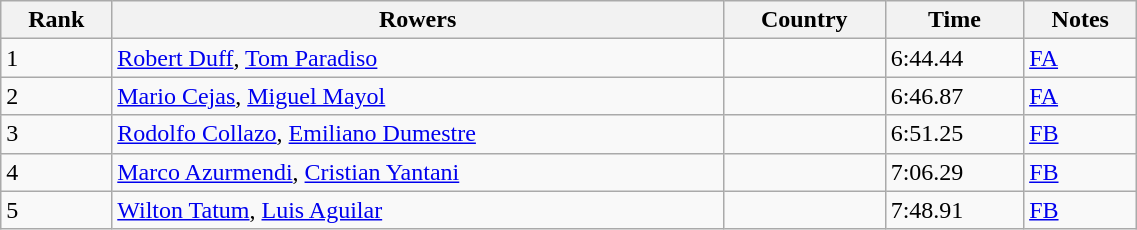<table class="wikitable" width=60%>
<tr>
<th>Rank</th>
<th>Rowers</th>
<th>Country</th>
<th>Time</th>
<th>Notes</th>
</tr>
<tr>
<td>1</td>
<td><a href='#'>Robert Duff</a>, <a href='#'>Tom Paradiso</a></td>
<td></td>
<td>6:44.44</td>
<td><a href='#'>FA</a></td>
</tr>
<tr>
<td>2</td>
<td><a href='#'>Mario Cejas</a>, <a href='#'>Miguel Mayol</a></td>
<td></td>
<td>6:46.87</td>
<td><a href='#'>FA</a></td>
</tr>
<tr>
<td>3</td>
<td><a href='#'>Rodolfo Collazo</a>, <a href='#'>Emiliano Dumestre</a></td>
<td></td>
<td>6:51.25</td>
<td><a href='#'>FB</a></td>
</tr>
<tr>
<td>4</td>
<td><a href='#'>Marco Azurmendi</a>, <a href='#'>Cristian Yantani</a></td>
<td></td>
<td>7:06.29</td>
<td><a href='#'>FB</a></td>
</tr>
<tr>
<td>5</td>
<td><a href='#'>Wilton Tatum</a>, <a href='#'>Luis Aguilar</a></td>
<td></td>
<td>7:48.91</td>
<td><a href='#'>FB</a></td>
</tr>
</table>
